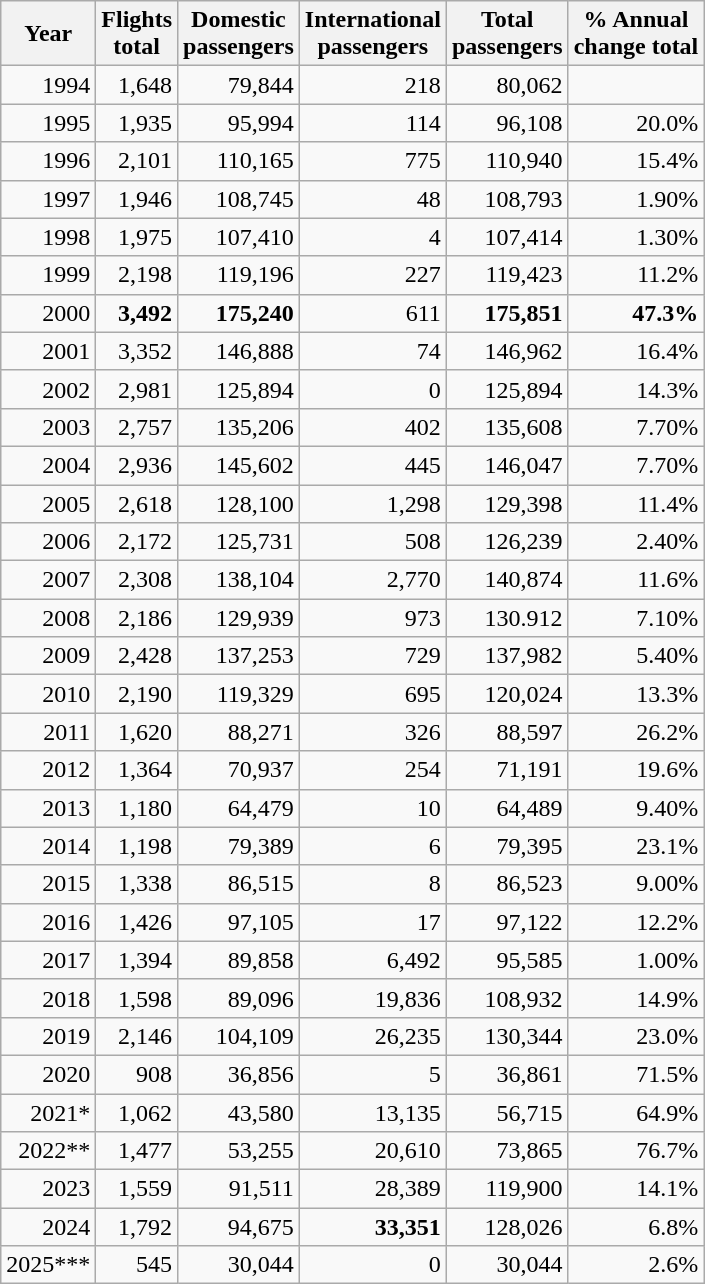<table class="wikitable" style="text-align:right;">
<tr>
<th>Year</th>
<th>Flights<br>total</th>
<th>Domestic<br>passengers</th>
<th>International<br>passengers</th>
<th>Total<br>passengers</th>
<th>% Annual<br>change total</th>
</tr>
<tr>
<td>1994</td>
<td>1,648</td>
<td>79,844</td>
<td>218</td>
<td>80,062</td>
<td></td>
</tr>
<tr>
<td>1995</td>
<td>1,935</td>
<td>95,994</td>
<td>114</td>
<td>96,108</td>
<td>20.0%</td>
</tr>
<tr>
<td>1996</td>
<td>2,101</td>
<td>110,165</td>
<td>775</td>
<td>110,940</td>
<td>15.4%</td>
</tr>
<tr>
<td>1997</td>
<td>1,946</td>
<td>108,745</td>
<td>48</td>
<td>108,793</td>
<td>1.90%</td>
</tr>
<tr>
<td>1998</td>
<td>1,975</td>
<td>107,410</td>
<td>4</td>
<td>107,414</td>
<td>1.30%</td>
</tr>
<tr>
<td>1999</td>
<td>2,198</td>
<td>119,196</td>
<td>227</td>
<td>119,423</td>
<td>11.2%</td>
</tr>
<tr>
<td>2000</td>
<td><strong>3,492</strong></td>
<td><strong>175,240</strong></td>
<td>611</td>
<td><strong>175,851</strong></td>
<td><strong>47.3%</strong></td>
</tr>
<tr>
<td>2001</td>
<td>3,352</td>
<td>146,888</td>
<td>74</td>
<td>146,962</td>
<td>16.4%</td>
</tr>
<tr>
<td>2002</td>
<td>2,981</td>
<td>125,894</td>
<td>0</td>
<td>125,894</td>
<td>14.3%</td>
</tr>
<tr>
<td>2003</td>
<td>2,757</td>
<td>135,206</td>
<td>402</td>
<td>135,608</td>
<td>7.70%</td>
</tr>
<tr>
<td>2004</td>
<td>2,936</td>
<td>145,602</td>
<td>445</td>
<td>146,047</td>
<td>7.70%</td>
</tr>
<tr>
<td>2005</td>
<td>2,618</td>
<td>128,100</td>
<td>1,298</td>
<td>129,398</td>
<td>11.4%</td>
</tr>
<tr>
<td>2006</td>
<td>2,172</td>
<td>125,731</td>
<td>508</td>
<td>126,239</td>
<td>2.40%</td>
</tr>
<tr>
<td>2007</td>
<td>2,308</td>
<td>138,104</td>
<td>2,770</td>
<td>140,874</td>
<td>11.6%</td>
</tr>
<tr>
<td>2008</td>
<td>2,186</td>
<td>129,939</td>
<td>973</td>
<td>130.912</td>
<td>7.10%</td>
</tr>
<tr>
<td>2009</td>
<td>2,428</td>
<td>137,253</td>
<td>729</td>
<td>137,982</td>
<td>5.40%</td>
</tr>
<tr>
<td>2010</td>
<td>2,190</td>
<td>119,329</td>
<td>695</td>
<td>120,024</td>
<td>13.3%</td>
</tr>
<tr>
<td>2011</td>
<td>1,620</td>
<td>88,271</td>
<td>326</td>
<td>88,597</td>
<td>26.2%</td>
</tr>
<tr>
<td>2012</td>
<td>1,364</td>
<td>70,937</td>
<td>254</td>
<td>71,191</td>
<td>19.6%</td>
</tr>
<tr>
<td>2013</td>
<td>1,180</td>
<td>64,479</td>
<td>10</td>
<td>64,489</td>
<td>9.40%</td>
</tr>
<tr>
<td>2014</td>
<td>1,198</td>
<td>79,389</td>
<td>6</td>
<td>79,395</td>
<td>23.1%</td>
</tr>
<tr>
<td>2015</td>
<td>1,338</td>
<td>86,515</td>
<td>8</td>
<td>86,523</td>
<td>9.00%</td>
</tr>
<tr>
<td>2016</td>
<td>1,426</td>
<td>97,105</td>
<td>17</td>
<td>97,122</td>
<td>12.2%</td>
</tr>
<tr>
<td>2017</td>
<td>1,394</td>
<td>89,858</td>
<td>6,492</td>
<td>95,585</td>
<td>1.00%</td>
</tr>
<tr>
<td>2018</td>
<td>1,598</td>
<td>89,096</td>
<td>19,836</td>
<td>108,932</td>
<td> 14.9%</td>
</tr>
<tr>
<td>2019</td>
<td>2,146</td>
<td>104,109</td>
<td>26,235</td>
<td>130,344</td>
<td> 23.0%</td>
</tr>
<tr>
<td>2020</td>
<td>908</td>
<td>36,856</td>
<td>5</td>
<td>36,861</td>
<td> 71.5%</td>
</tr>
<tr>
<td>2021*</td>
<td>1,062</td>
<td>43,580</td>
<td>13,135</td>
<td>56,715</td>
<td> 64.9%</td>
</tr>
<tr>
<td>2022**</td>
<td>1,477</td>
<td>53,255</td>
<td>20,610</td>
<td>73,865</td>
<td> 76.7%</td>
</tr>
<tr>
<td>2023</td>
<td>1,559</td>
<td>91,511</td>
<td>28,389</td>
<td>119,900</td>
<td> 14.1%</td>
</tr>
<tr>
<td>2024</td>
<td>1,792</td>
<td>94,675</td>
<td><strong>33,351</strong></td>
<td>128,026</td>
<td> 6.8%</td>
</tr>
<tr>
<td>2025***</td>
<td>545</td>
<td>30,044</td>
<td>0</td>
<td>30,044</td>
<td> 2.6%</td>
</tr>
</table>
